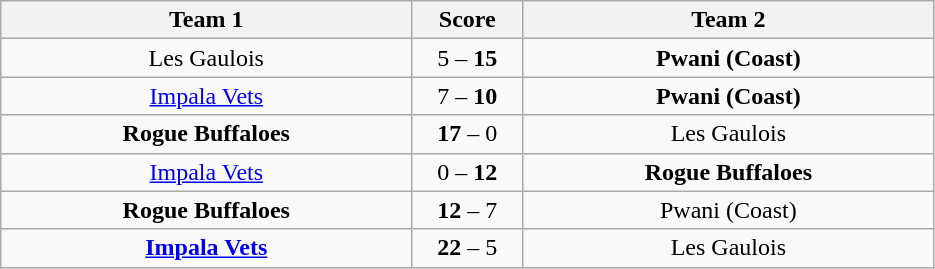<table class="wikitable" style="text-align: center;">
<tr>
<th style="width:200pt;">Team 1</th>
<th style="width:50pt;">Score</th>
<th style="width:200pt;">Team 2</th>
</tr>
<tr>
<td>Les Gaulois</td>
<td>5 – <strong>15</strong></td>
<td><strong>Pwani (Coast)</strong></td>
</tr>
<tr>
<td><a href='#'>Impala Vets</a></td>
<td>7 – <strong>10</strong></td>
<td><strong>Pwani (Coast)</strong></td>
</tr>
<tr>
<td><strong> Rogue Buffaloes</strong></td>
<td><strong>17</strong> – 0</td>
<td>Les Gaulois</td>
</tr>
<tr>
<td><a href='#'>Impala Vets</a></td>
<td>0 – <strong>12</strong></td>
<td><strong>Rogue Buffaloes</strong></td>
</tr>
<tr>
<td><strong>Rogue Buffaloes</strong></td>
<td><strong>12</strong> – 7</td>
<td>Pwani (Coast)</td>
</tr>
<tr>
<td><strong><a href='#'>Impala Vets</a></strong></td>
<td><strong>22</strong> – 5</td>
<td>Les Gaulois</td>
</tr>
</table>
